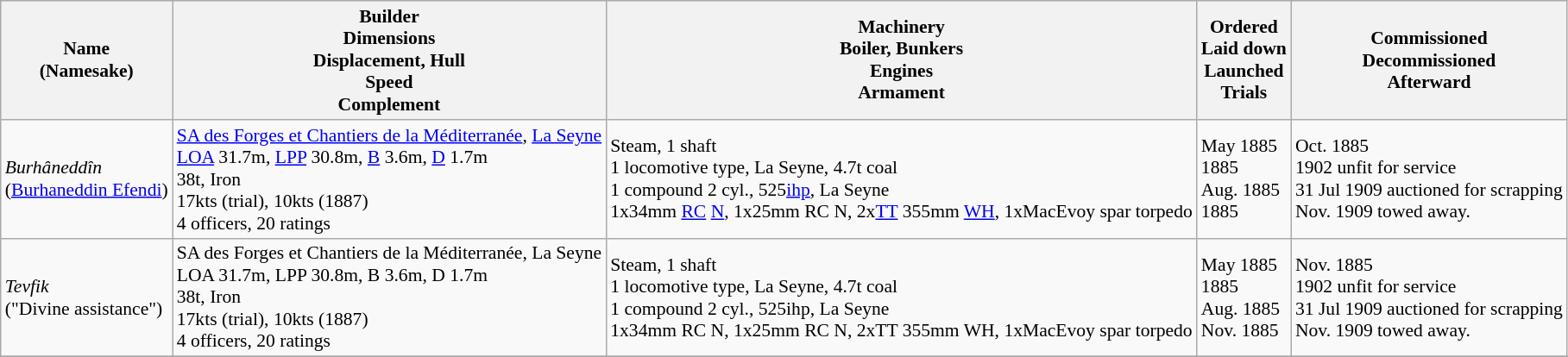<table class="wikitable" style="font-size:90%;">
<tr bgcolor="#e6e9ff">
<th>Name<br>(Namesake)</th>
<th>Builder<br>Dimensions<br>Displacement, Hull<br>Speed<br>Complement</th>
<th>Machinery<br>Boiler, Bunkers<br>Engines<br>Armament</th>
<th>Ordered<br>Laid down<br>Launched<br>Trials</th>
<th>Commissioned<br>Decommissioned<br>Afterward</th>
</tr>
<tr ---->
<td><em>Burhâneddîn</em><br>(<a href='#'>Burhaneddin Efendi</a>)</td>
<td> <a href='#'>SA des Forges et Chantiers de la Méditerranée</a>, <a href='#'>La Seyne</a><br><a href='#'>LOA</a> 31.7m, <a href='#'>LPP</a> 30.8m, <a href='#'>B</a> 3.6m, <a href='#'>D</a> 1.7m<br>38t, Iron<br>17kts (trial), 10kts (1887)<br>4 officers, 20 ratings</td>
<td>Steam, 1 shaft<br>1 locomotive type, La Seyne, 4.7t coal<br>1 compound 2 cyl., 525<a href='#'>ihp</a>, La Seyne<br>1x34mm <a href='#'>RC</a> <a href='#'>N</a>, 1x25mm RC N, 2x<a href='#'>TT</a> 355mm <a href='#'>WH</a>, 1xMacEvoy spar torpedo</td>
<td>May 1885<br>1885<br>Aug. 1885<br>1885</td>
<td>Oct. 1885<br>1902 unfit for service<br>31 Jul 1909 auctioned for scrapping<br>Nov. 1909 towed away.</td>
</tr>
<tr ---->
<td><em>Tevfik</em><br>("Divine assistance")</td>
<td> SA des Forges et Chantiers de la Méditerranée, La Seyne<br>LOA 31.7m, LPP 30.8m, B 3.6m, D 1.7m<br>38t, Iron<br>17kts (trial), 10kts (1887)<br>4 officers, 20 ratings</td>
<td>Steam, 1 shaft<br>1 locomotive type, La Seyne, 4.7t coal<br>1 compound 2 cyl., 525ihp, La Seyne<br>1x34mm RC N, 1x25mm RC N, 2xTT 355mm WH, 1xMacEvoy spar torpedo</td>
<td>May 1885<br>1885<br>Aug. 1885<br>Nov. 1885</td>
<td>Nov. 1885<br>1902 unfit for service<br>31 Jul 1909 auctioned for scrapping<br>Nov. 1909 towed away.</td>
</tr>
<tr ---->
</tr>
</table>
